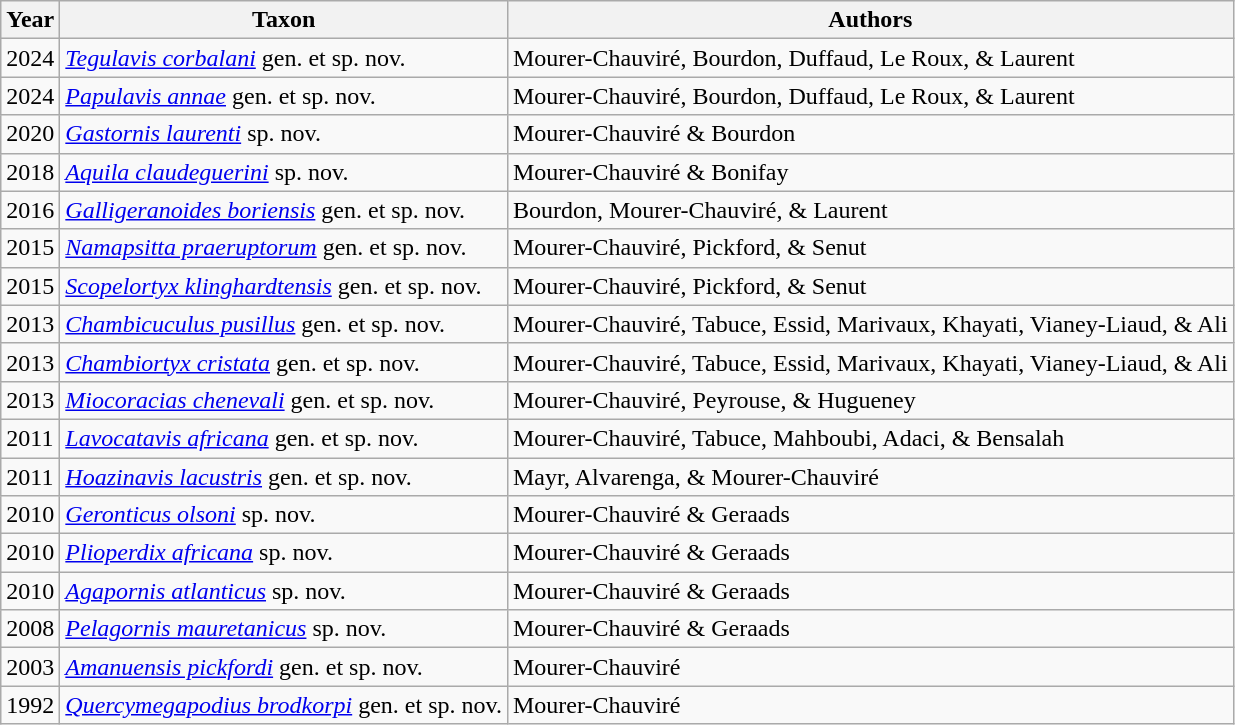<table class="wikitable sortable">
<tr>
<th>Year</th>
<th>Taxon</th>
<th>Authors</th>
</tr>
<tr>
<td>2024</td>
<td><em><a href='#'>Tegulavis corbalani</a></em> gen. et sp. nov.</td>
<td>Mourer-Chauviré, Bourdon, Duffaud, Le Roux, & Laurent</td>
</tr>
<tr>
<td>2024</td>
<td><em><a href='#'>Papulavis annae</a></em> gen. et sp. nov.</td>
<td>Mourer-Chauviré, Bourdon, Duffaud, Le Roux, & Laurent</td>
</tr>
<tr>
<td>2020</td>
<td><em><a href='#'>Gastornis laurenti</a></em> sp. nov.</td>
<td>Mourer-Chauviré & Bourdon</td>
</tr>
<tr>
<td>2018</td>
<td><em><a href='#'>Aquila claudeguerini</a></em> sp. nov.</td>
<td>Mourer-Chauviré & Bonifay</td>
</tr>
<tr>
<td>2016</td>
<td><em><a href='#'>Galligeranoides boriensis</a></em> gen. et sp. nov.</td>
<td>Bourdon, Mourer-Chauviré, & Laurent</td>
</tr>
<tr>
<td>2015</td>
<td><em><a href='#'>Namapsitta praeruptorum</a></em> gen. et sp. nov.</td>
<td>Mourer-Chauviré, Pickford, & Senut</td>
</tr>
<tr>
<td>2015</td>
<td><em><a href='#'>Scopelortyx klinghardtensis</a></em> gen. et sp. nov.</td>
<td>Mourer-Chauviré, Pickford, & Senut</td>
</tr>
<tr>
<td>2013</td>
<td><em><a href='#'>Chambicuculus pusillus</a></em> gen. et sp. nov.</td>
<td>Mourer-Chauviré, Tabuce, Essid, Marivaux, Khayati, Vianey-Liaud, & Ali</td>
</tr>
<tr>
<td>2013</td>
<td><em><a href='#'>Chambiortyx cristata</a></em> gen. et sp. nov.</td>
<td>Mourer-Chauviré, Tabuce, Essid, Marivaux, Khayati, Vianey-Liaud, & Ali</td>
</tr>
<tr>
<td>2013</td>
<td><em><a href='#'>Miocoracias chenevali</a></em> gen. et sp. nov.</td>
<td>Mourer-Chauviré, Peyrouse, & Hugueney</td>
</tr>
<tr>
<td>2011</td>
<td><em><a href='#'>Lavocatavis africana</a></em> gen. et sp. nov.</td>
<td>Mourer-Chauviré, Tabuce, Mahboubi, Adaci, & Bensalah</td>
</tr>
<tr>
<td>2011</td>
<td><em><a href='#'>Hoazinavis lacustris</a></em> gen. et sp. nov.</td>
<td>Mayr, Alvarenga, & Mourer-Chauviré</td>
</tr>
<tr>
<td>2010</td>
<td><em><a href='#'>Geronticus olsoni</a></em> sp. nov.</td>
<td>Mourer-Chauviré & Geraads</td>
</tr>
<tr>
<td>2010</td>
<td><em><a href='#'>Plioperdix africana</a></em> sp. nov.</td>
<td>Mourer-Chauviré & Geraads</td>
</tr>
<tr>
<td>2010</td>
<td><em><a href='#'>Agapornis atlanticus</a></em> sp. nov.</td>
<td>Mourer-Chauviré & Geraads</td>
</tr>
<tr>
<td>2008</td>
<td><em><a href='#'>Pelagornis mauretanicus</a></em> sp. nov.</td>
<td>Mourer-Chauviré & Geraads</td>
</tr>
<tr>
<td>2003</td>
<td><em><a href='#'>Amanuensis pickfordi</a></em> gen. et sp. nov.</td>
<td>Mourer-Chauviré</td>
</tr>
<tr>
<td>1992</td>
<td><em><a href='#'>Quercymegapodius brodkorpi</a></em> gen. et sp. nov.</td>
<td>Mourer-Chauviré</td>
</tr>
</table>
